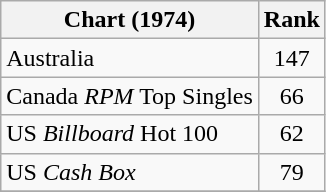<table class="wikitable sortable">
<tr>
<th>Chart (1974)</th>
<th style="text-align:center;">Rank</th>
</tr>
<tr>
<td>Australia</td>
<td style="text-align:center;">147</td>
</tr>
<tr>
<td>Canada <em>RPM</em> Top Singles</td>
<td style="text-align:center;">66</td>
</tr>
<tr>
<td>US <em>Billboard</em> Hot 100</td>
<td style="text-align:center;">62</td>
</tr>
<tr>
<td>US <em>Cash Box</em></td>
<td style="text-align:center;">79</td>
</tr>
<tr>
</tr>
</table>
